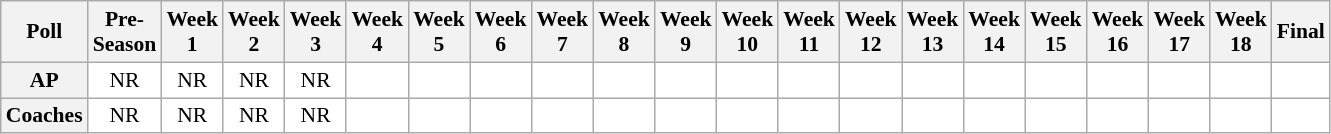<table class="wikitable" style="white-space:nowrap;font-size:90%">
<tr>
<th>Poll</th>
<th>Pre-<br>Season</th>
<th>Week<br>1</th>
<th>Week<br>2</th>
<th>Week<br>3</th>
<th>Week<br>4</th>
<th>Week<br>5</th>
<th>Week<br>6</th>
<th>Week<br>7</th>
<th>Week<br>8</th>
<th>Week<br>9</th>
<th>Week<br>10</th>
<th>Week<br>11</th>
<th>Week<br>12</th>
<th>Week<br>13</th>
<th>Week<br>14</th>
<th>Week<br>15</th>
<th>Week<br>16</th>
<th>Week<br>17</th>
<th>Week<br>18</th>
<th>Final</th>
</tr>
<tr style="text-align:center;">
<th>AP</th>
<td style="background:#FFF;">NR</td>
<td style="background:#FFF;">NR</td>
<td style="background:#FFF;">NR</td>
<td style="background:#FFF;">NR</td>
<td style="background:#FFF;"></td>
<td style="background:#FFF;"></td>
<td style="background:#FFF;"></td>
<td style="background:#FFF;"></td>
<td style="background:#FFF;"></td>
<td style="background:#FFF;"></td>
<td style="background:#FFF;"></td>
<td style="background:#FFF;"></td>
<td style="background:#FFF;"></td>
<td style="background:#FFF;"></td>
<td style="background:#FFF;"></td>
<td style="background:#FFF;"></td>
<td style="background:#FFF;"></td>
<td style="background:#FFF;"></td>
<td style="background:#FFF;"></td>
<td style="background:#FFF;"></td>
</tr>
<tr style="text-align:center;">
<th>Coaches</th>
<td style="background:#FFF;">NR</td>
<td style="background:#FFF;">NR</td>
<td style="background:#FFF;">NR</td>
<td style="background:#FFF;">NR</td>
<td style="background:#FFF;"></td>
<td style="background:#FFF;"></td>
<td style="background:#FFF;"></td>
<td style="background:#FFF;"></td>
<td style="background:#FFF;"></td>
<td style="background:#FFF;"></td>
<td style="background:#FFF;"></td>
<td style="background:#FFF;"></td>
<td style="background:#FFF;"></td>
<td style="background:#FFF;"></td>
<td style="background:#FFF;"></td>
<td style="background:#FFF;"></td>
<td style="background:#FFF;"></td>
<td style="background:#FFF;"></td>
<td style="background:#FFF;"></td>
<td style="background:#FFF;"></td>
</tr>
</table>
